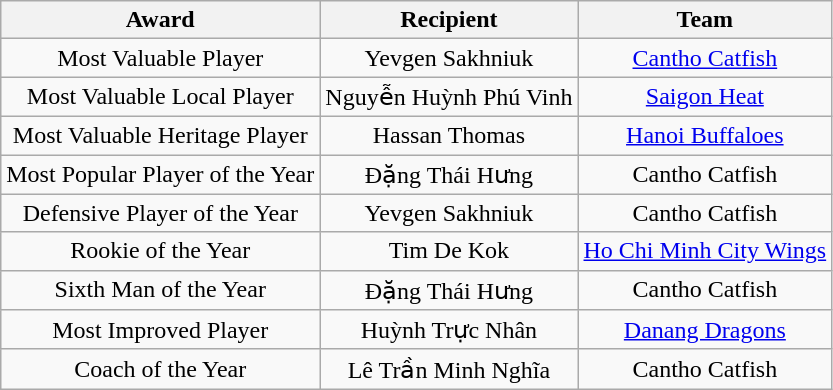<table class="wikitable" style="text-align:center">
<tr>
<th>Award</th>
<th>Recipient</th>
<th>Team</th>
</tr>
<tr>
<td>Most Valuable Player</td>
<td>Yevgen Sakhniuk</td>
<td><a href='#'>Cantho Catfish</a></td>
</tr>
<tr>
<td>Most Valuable Local Player</td>
<td>Nguyễn Huỳnh Phú Vinh</td>
<td><a href='#'>Saigon Heat</a></td>
</tr>
<tr>
<td>Most Valuable Heritage Player</td>
<td>Hassan Thomas</td>
<td><a href='#'>Hanoi Buffaloes</a></td>
</tr>
<tr>
<td>Most Popular Player of the Year</td>
<td>Đặng Thái Hưng</td>
<td>Cantho Catfish</td>
</tr>
<tr>
<td>Defensive Player of the Year</td>
<td>Yevgen Sakhniuk</td>
<td>Cantho Catfish</td>
</tr>
<tr>
<td>Rookie of the Year</td>
<td>Tim De Kok</td>
<td><a href='#'>Ho Chi Minh City Wings</a></td>
</tr>
<tr>
<td>Sixth Man of the Year</td>
<td>Đặng Thái Hưng</td>
<td>Cantho Catfish</td>
</tr>
<tr>
<td>Most Improved Player</td>
<td>Huỳnh Trực Nhân</td>
<td><a href='#'>Danang Dragons</a></td>
</tr>
<tr>
<td>Coach of the Year</td>
<td>Lê Trần Minh Nghĩa</td>
<td>Cantho Catfish</td>
</tr>
</table>
